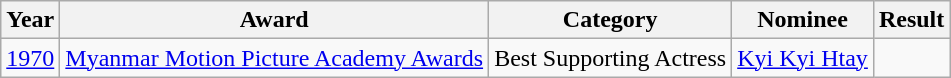<table class="wikitable">
<tr>
<th>Year</th>
<th>Award</th>
<th>Category</th>
<th>Nominee</th>
<th>Result</th>
</tr>
<tr>
<td><a href='#'>1970</a></td>
<td><a href='#'>Myanmar Motion Picture Academy Awards</a></td>
<td>Best Supporting Actress</td>
<td><a href='#'>Kyi Kyi Htay</a></td>
<td></td>
</tr>
</table>
